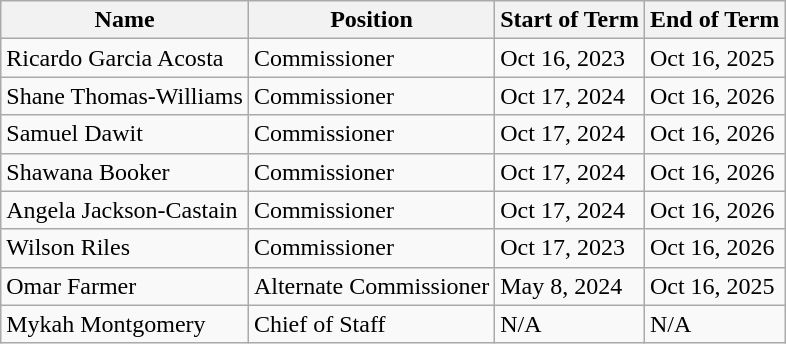<table class="wikitable">
<tr>
<th>Name</th>
<th>Position</th>
<th>Start of Term</th>
<th>End of Term</th>
</tr>
<tr>
<td>Ricardo Garcia Acosta</td>
<td>Commissioner</td>
<td>Oct 16, 2023</td>
<td>Oct 16, 2025</td>
</tr>
<tr>
<td>Shane Thomas-Williams</td>
<td>Commissioner</td>
<td>Oct 17, 2024</td>
<td>Oct 16, 2026</td>
</tr>
<tr>
<td>Samuel Dawit</td>
<td>Commissioner</td>
<td>Oct 17, 2024</td>
<td>Oct 16, 2026</td>
</tr>
<tr>
<td>Shawana Booker</td>
<td>Commissioner</td>
<td>Oct 17, 2024</td>
<td>Oct 16, 2026</td>
</tr>
<tr>
<td>Angela Jackson-Castain</td>
<td>Commissioner</td>
<td>Oct 17, 2024</td>
<td>Oct 16, 2026</td>
</tr>
<tr>
<td>Wilson Riles</td>
<td>Commissioner</td>
<td>Oct 17, 2023</td>
<td>Oct 16, 2026</td>
</tr>
<tr>
<td>Omar Farmer</td>
<td>Alternate Commissioner</td>
<td>May 8, 2024</td>
<td>Oct 16, 2025</td>
</tr>
<tr>
<td>Mykah Montgomery</td>
<td>Chief of Staff</td>
<td>N/A</td>
<td>N/A</td>
</tr>
</table>
